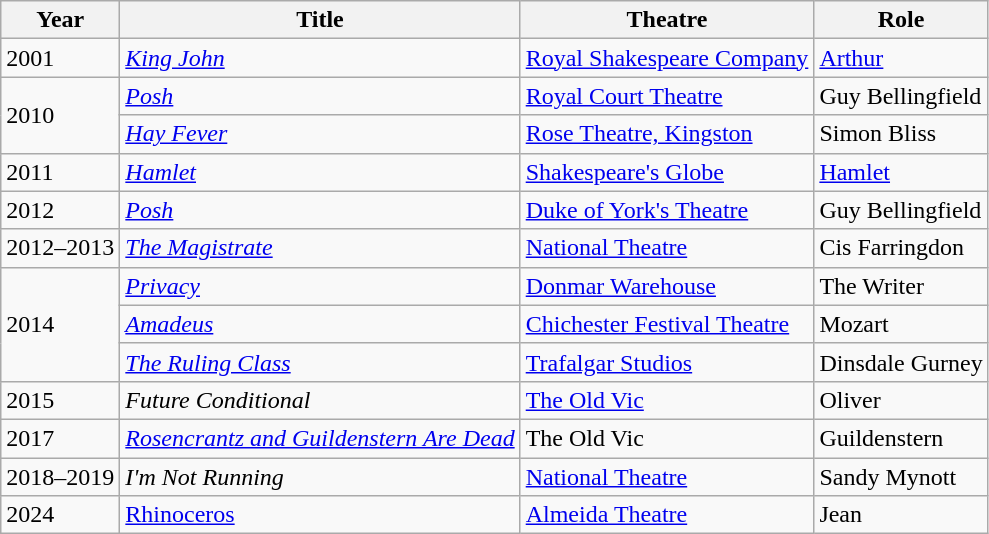<table class="wikitable sortable">
<tr>
<th>Year</th>
<th>Title</th>
<th>Theatre</th>
<th>Role</th>
</tr>
<tr>
<td>2001</td>
<td><em><a href='#'>King John</a></em></td>
<td><a href='#'>Royal Shakespeare Company</a></td>
<td><a href='#'>Arthur</a></td>
</tr>
<tr>
<td rowspan="2">2010</td>
<td><em><a href='#'>Posh</a></em></td>
<td><a href='#'>Royal Court Theatre</a></td>
<td>Guy Bellingfield</td>
</tr>
<tr>
<td><em><a href='#'>Hay Fever</a></em></td>
<td><a href='#'>Rose Theatre, Kingston</a></td>
<td>Simon Bliss</td>
</tr>
<tr>
<td>2011</td>
<td><em><a href='#'>Hamlet</a></em></td>
<td><a href='#'>Shakespeare's Globe</a></td>
<td><a href='#'>Hamlet</a></td>
</tr>
<tr>
<td>2012</td>
<td><em><a href='#'>Posh</a></em></td>
<td><a href='#'>Duke of York's Theatre</a></td>
<td>Guy Bellingfield</td>
</tr>
<tr>
<td>2012–2013</td>
<td><em><a href='#'>The Magistrate</a></em></td>
<td><a href='#'>National Theatre</a></td>
<td>Cis Farringdon</td>
</tr>
<tr>
<td rowspan="3">2014</td>
<td><a href='#'><em>Privacy</em></a></td>
<td><a href='#'>Donmar Warehouse</a></td>
<td>The Writer</td>
</tr>
<tr>
<td><em><a href='#'>Amadeus</a></em></td>
<td><a href='#'>Chichester Festival Theatre</a></td>
<td>Mozart</td>
</tr>
<tr>
<td><em><a href='#'>The Ruling Class</a></em></td>
<td><a href='#'>Trafalgar Studios</a></td>
<td>Dinsdale Gurney</td>
</tr>
<tr>
<td>2015</td>
<td><em>Future Conditional</em></td>
<td><a href='#'>The Old Vic</a></td>
<td>Oliver</td>
</tr>
<tr>
<td>2017</td>
<td><em><a href='#'>Rosencrantz and Guildenstern Are Dead</a></em></td>
<td>The Old Vic</td>
<td>Guildenstern</td>
</tr>
<tr>
<td>2018–2019</td>
<td><em>I'm Not Running</em></td>
<td><a href='#'>National Theatre</a></td>
<td>Sandy Mynott</td>
</tr>
<tr>
<td>2024</td>
<td><a href='#'>Rhinoceros</a></td>
<td><a href='#'>Almeida Theatre</a></td>
<td>Jean</td>
</tr>
</table>
